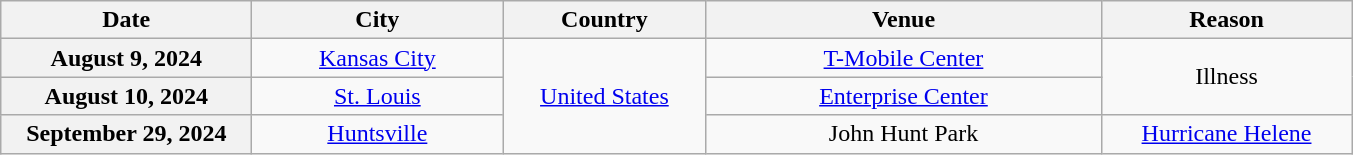<table class="wikitable plainrowheaders" style="text-align:center;">
<tr>
<th scope="col" style="width:10em;">Date</th>
<th scope="col" style="width:10em;">City</th>
<th scope="col" style="width:8em;">Country</th>
<th scope="col" style="width:16em;">Venue</th>
<th scope="col" style="width:10em;">Reason</th>
</tr>
<tr>
<th scope="row">August 9, 2024</th>
<td><a href='#'>Kansas City</a></td>
<td rowspan="3"><a href='#'>United States</a></td>
<td><a href='#'>T-Mobile Center</a></td>
<td rowspan="2">Illness</td>
</tr>
<tr>
<th scope="row">August 10, 2024</th>
<td><a href='#'>St. Louis</a></td>
<td><a href='#'>Enterprise Center</a></td>
</tr>
<tr>
<th scope="row">September 29, 2024</th>
<td><a href='#'>Huntsville</a></td>
<td>John Hunt Park</td>
<td><a href='#'>Hurricane Helene</a></td>
</tr>
</table>
